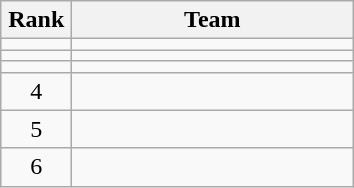<table class="wikitable" style="text-align:center;">
<tr>
<th width=40>Rank</th>
<th width=180>Team</th>
</tr>
<tr>
<td></td>
<td align=left></td>
</tr>
<tr>
<td></td>
<td align=left></td>
</tr>
<tr>
<td></td>
<td align=left></td>
</tr>
<tr>
<td>4</td>
<td align=left></td>
</tr>
<tr>
<td>5</td>
<td align=left></td>
</tr>
<tr>
<td>6</td>
<td align=left></td>
</tr>
</table>
